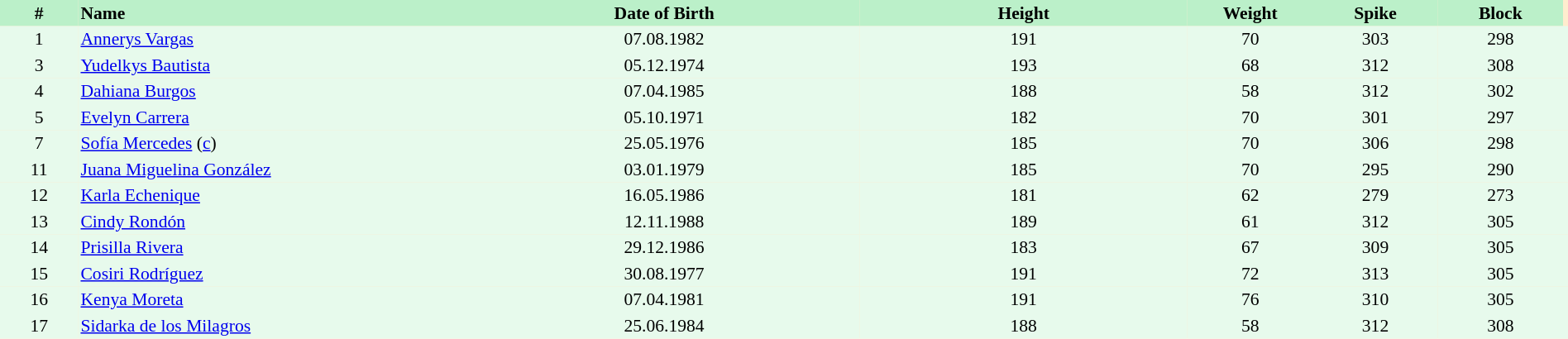<table border=0 cellpadding=2 cellspacing=0  |- bgcolor=#FFECCE style="text-align:center; font-size:90%;" width=100%>
<tr bgcolor=#BBF0C9>
<th width=5%>#</th>
<th width=25% align=left>Name</th>
<th width=25%>Date of Birth</th>
<th width=21%>Height</th>
<th width=8%>Weight</th>
<th width=8%>Spike</th>
<th width=8%>Block</th>
</tr>
<tr bgcolor=#E7FAEC>
<td>1</td>
<td align=left><a href='#'>Annerys Vargas</a></td>
<td>07.08.1982</td>
<td>191</td>
<td>70</td>
<td>303</td>
<td>298</td>
<td></td>
</tr>
<tr bgcolor=#E7FAEC>
<td>3</td>
<td align=left><a href='#'>Yudelkys Bautista</a></td>
<td>05.12.1974</td>
<td>193</td>
<td>68</td>
<td>312</td>
<td>308</td>
<td></td>
</tr>
<tr bgcolor=#E7FAEC>
<td>4</td>
<td align=left><a href='#'>Dahiana Burgos</a></td>
<td>07.04.1985</td>
<td>188</td>
<td>58</td>
<td>312</td>
<td>302</td>
<td></td>
</tr>
<tr bgcolor=#E7FAEC>
<td>5</td>
<td align=left><a href='#'>Evelyn Carrera</a></td>
<td>05.10.1971</td>
<td>182</td>
<td>70</td>
<td>301</td>
<td>297</td>
<td></td>
</tr>
<tr bgcolor=#E7FAEC>
<td>7</td>
<td align=left><a href='#'>Sofía Mercedes</a> (<a href='#'>c</a>)</td>
<td>25.05.1976</td>
<td>185</td>
<td>70</td>
<td>306</td>
<td>298</td>
<td></td>
</tr>
<tr bgcolor=#E7FAEC>
<td>11</td>
<td align=left><a href='#'>Juana Miguelina González</a></td>
<td>03.01.1979</td>
<td>185</td>
<td>70</td>
<td>295</td>
<td>290</td>
<td></td>
</tr>
<tr bgcolor=#E7FAEC>
<td>12</td>
<td align=left><a href='#'>Karla Echenique</a></td>
<td>16.05.1986</td>
<td>181</td>
<td>62</td>
<td>279</td>
<td>273</td>
<td></td>
</tr>
<tr bgcolor=#E7FAEC>
<td>13</td>
<td align=left><a href='#'>Cindy Rondón</a></td>
<td>12.11.1988</td>
<td>189</td>
<td>61</td>
<td>312</td>
<td>305</td>
<td></td>
</tr>
<tr bgcolor=#E7FAEC>
<td>14</td>
<td align=left><a href='#'>Prisilla Rivera</a></td>
<td>29.12.1986</td>
<td>183</td>
<td>67</td>
<td>309</td>
<td>305</td>
<td></td>
</tr>
<tr bgcolor=#E7FAEC>
<td>15</td>
<td align=left><a href='#'>Cosiri Rodríguez</a></td>
<td>30.08.1977</td>
<td>191</td>
<td>72</td>
<td>313</td>
<td>305</td>
<td></td>
</tr>
<tr bgcolor=#E7FAEC>
<td>16</td>
<td align=left><a href='#'>Kenya Moreta</a></td>
<td>07.04.1981</td>
<td>191</td>
<td>76</td>
<td>310</td>
<td>305</td>
<td></td>
</tr>
<tr bgcolor=#E7FAEC>
<td>17</td>
<td align=left><a href='#'>Sidarka de los Milagros</a></td>
<td>25.06.1984</td>
<td>188</td>
<td>58</td>
<td>312</td>
<td>308</td>
<td></td>
</tr>
</table>
